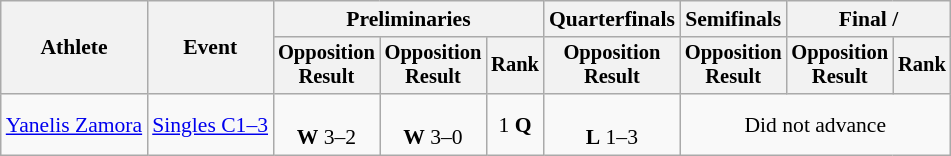<table class=wikitable style="font-size:90%">
<tr>
<th rowspan="2">Athlete</th>
<th rowspan="2">Event</th>
<th colspan="3">Preliminaries</th>
<th>Quarterfinals</th>
<th>Semifinals</th>
<th colspan="2">Final / </th>
</tr>
<tr style="font-size:95%">
<th>Opposition<br>Result</th>
<th>Opposition<br>Result</th>
<th>Rank</th>
<th>Opposition<br>Result</th>
<th>Opposition<br>Result</th>
<th>Opposition<br>Result</th>
<th>Rank</th>
</tr>
<tr align=center>
<td align=left><a href='#'>Yanelis Zamora</a></td>
<td align=left><a href='#'>Singles C1–3</a></td>
<td><br><strong>W</strong> 3–2</td>
<td><br><strong>W</strong> 3–0</td>
<td>1 <strong>Q</strong></td>
<td><br><strong>L</strong> 1–3</td>
<td colspan=3>Did not advance</td>
</tr>
</table>
